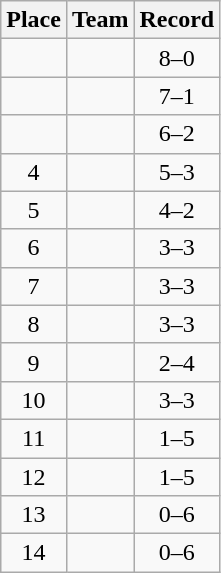<table class="wikitable">
<tr>
<th>Place</th>
<th>Team</th>
<th>Record</th>
</tr>
<tr>
<td align=center></td>
<td></td>
<td align=center>8–0</td>
</tr>
<tr>
<td align=center></td>
<td></td>
<td align=center>7–1</td>
</tr>
<tr>
<td align=center></td>
<td></td>
<td align=center>6–2</td>
</tr>
<tr>
<td align=center>4</td>
<td></td>
<td align=center>5–3</td>
</tr>
<tr>
<td align=center>5</td>
<td></td>
<td align=center>4–2</td>
</tr>
<tr>
<td align=center>6</td>
<td></td>
<td align=center>3–3</td>
</tr>
<tr>
<td align=center>7</td>
<td></td>
<td align=center>3–3</td>
</tr>
<tr>
<td align=center>8</td>
<td></td>
<td align=center>3–3</td>
</tr>
<tr>
<td align=center>9</td>
<td></td>
<td align=center>2–4</td>
</tr>
<tr>
<td align=center>10</td>
<td></td>
<td align=center>3–3</td>
</tr>
<tr>
<td align=center>11</td>
<td></td>
<td align=center>1–5</td>
</tr>
<tr>
<td align=center>12</td>
<td></td>
<td align=center>1–5</td>
</tr>
<tr>
<td align=center>13</td>
<td></td>
<td align=center>0–6</td>
</tr>
<tr>
<td align=center>14</td>
<td></td>
<td align=center>0–6</td>
</tr>
</table>
